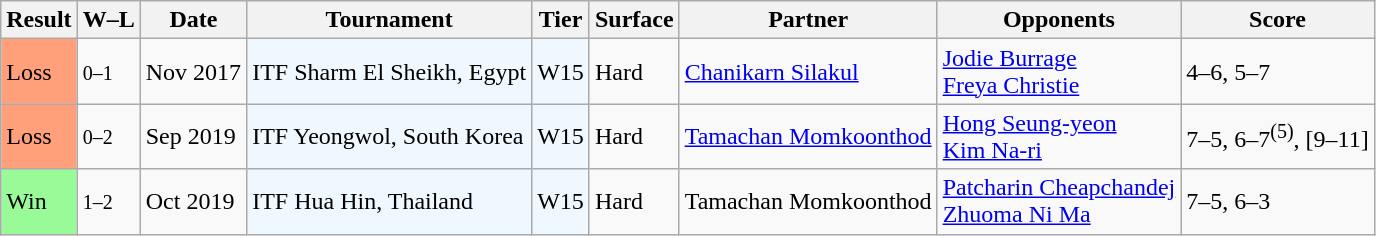<table class="sortable wikitable">
<tr>
<th>Result</th>
<th class="unsortable">W–L</th>
<th>Date</th>
<th>Tournament</th>
<th>Tier</th>
<th>Surface</th>
<th>Partner</th>
<th>Opponents</th>
<th class="unsortable">Score</th>
</tr>
<tr>
<td style="background:#ffa07a;">Loss</td>
<td><small>0–1</small></td>
<td>Nov 2017</td>
<td style="background:#f0f8ff;">ITF Sharm El Sheikh, Egypt</td>
<td style="background:#f0f8ff;">W15</td>
<td>Hard</td>
<td> <a href='#'>Chanikarn Silakul</a></td>
<td> <a href='#'>Jodie Burrage</a> <br>  <a href='#'>Freya Christie</a></td>
<td>4–6, 5–7</td>
</tr>
<tr>
<td style="background:#ffa07a;">Loss</td>
<td><small>0–2</small></td>
<td>Sep 2019</td>
<td style="background:#f0f8ff;">ITF Yeongwol, South Korea</td>
<td style="background:#f0f8ff;">W15</td>
<td>Hard</td>
<td> <a href='#'>Tamachan Momkoonthod</a></td>
<td> <a href='#'>Hong Seung-yeon</a> <br>  <a href='#'>Kim Na-ri</a></td>
<td>7–5, 6–7<sup>(5)</sup>, [9–11]</td>
</tr>
<tr>
<td style="background:#98fb98;">Win</td>
<td><small>1–2</small></td>
<td>Oct 2019</td>
<td style="background:#f0f8ff;">ITF Hua Hin, Thailand</td>
<td style="background:#f0f8ff;">W15</td>
<td>Hard</td>
<td> Tamachan Momkoonthod</td>
<td> <a href='#'>Patcharin Cheapchandej</a> <br>  <a href='#'>Zhuoma Ni Ma</a></td>
<td>7–5, 6–3</td>
</tr>
</table>
